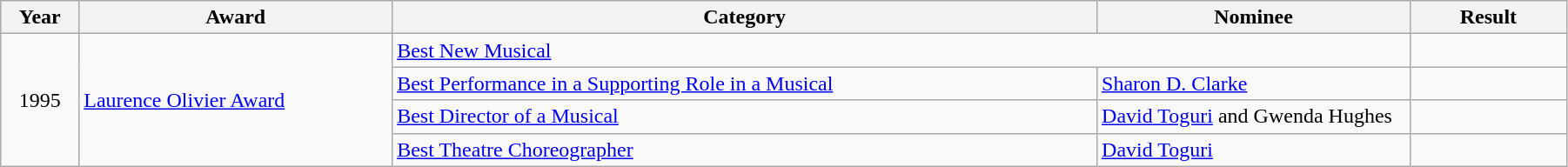<table class="wikitable" style="width:95%;">
<tr>
<th style="width:5%;">Year</th>
<th style="width:20%;">Award</th>
<th style="width:45%;">Category</th>
<th style="width:20%;">Nominee</th>
<th style="width:10%;">Result</th>
</tr>
<tr>
<td rowspan="4" style="text-align:center;">1995</td>
<td rowspan="4"><a href='#'>Laurence Olivier Award</a></td>
<td colspan="2"><a href='#'>Best New Musical</a></td>
<td></td>
</tr>
<tr>
<td><a href='#'>Best Performance in a Supporting Role in a Musical</a></td>
<td><a href='#'>Sharon D. Clarke</a></td>
<td></td>
</tr>
<tr>
<td><a href='#'>Best Director of a Musical</a></td>
<td><a href='#'>David Toguri</a> and Gwenda Hughes</td>
<td></td>
</tr>
<tr>
<td><a href='#'>Best Theatre Choreographer</a></td>
<td><a href='#'>David Toguri</a></td>
<td></td>
</tr>
</table>
